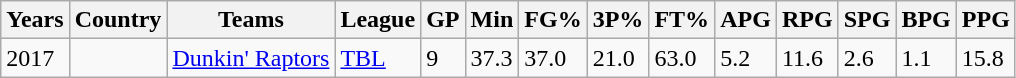<table class="wikitable sortable">
<tr>
<th>Years</th>
<th>Country</th>
<th>Teams</th>
<th>League</th>
<th>GP</th>
<th>Min</th>
<th>FG%</th>
<th>3P%</th>
<th>FT%</th>
<th>APG</th>
<th>RPG</th>
<th>SPG</th>
<th>BPG</th>
<th>PPG</th>
</tr>
<tr>
<td>2017</td>
<td></td>
<td><a href='#'>Dunkin' Raptors</a></td>
<td><a href='#'>TBL</a></td>
<td>9</td>
<td>37.3</td>
<td>37.0</td>
<td>21.0</td>
<td>63.0</td>
<td>5.2</td>
<td>11.6</td>
<td>2.6</td>
<td>1.1</td>
<td>15.8</td>
</tr>
</table>
